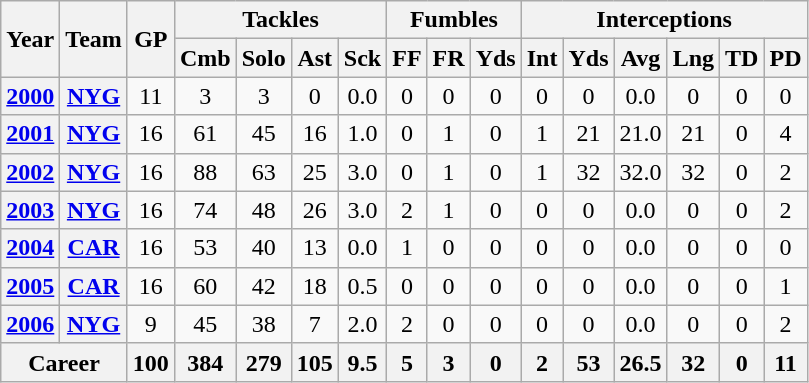<table class="wikitable" style="text-align:center;">
<tr>
<th rowspan="2">Year</th>
<th rowspan="2">Team</th>
<th rowspan="2">GP</th>
<th colspan="4">Tackles</th>
<th colspan="3">Fumbles</th>
<th colspan="6">Interceptions</th>
</tr>
<tr>
<th>Cmb</th>
<th>Solo</th>
<th>Ast</th>
<th>Sck</th>
<th>FF</th>
<th>FR</th>
<th>Yds</th>
<th>Int</th>
<th>Yds</th>
<th>Avg</th>
<th>Lng</th>
<th>TD</th>
<th>PD</th>
</tr>
<tr>
<th><a href='#'>2000</a></th>
<th><a href='#'>NYG</a></th>
<td>11</td>
<td>3</td>
<td>3</td>
<td>0</td>
<td>0.0</td>
<td>0</td>
<td>0</td>
<td>0</td>
<td>0</td>
<td>0</td>
<td>0.0</td>
<td>0</td>
<td>0</td>
<td>0</td>
</tr>
<tr>
<th><a href='#'>2001</a></th>
<th><a href='#'>NYG</a></th>
<td>16</td>
<td>61</td>
<td>45</td>
<td>16</td>
<td>1.0</td>
<td>0</td>
<td>1</td>
<td>0</td>
<td>1</td>
<td>21</td>
<td>21.0</td>
<td>21</td>
<td>0</td>
<td>4</td>
</tr>
<tr>
<th><a href='#'>2002</a></th>
<th><a href='#'>NYG</a></th>
<td>16</td>
<td>88</td>
<td>63</td>
<td>25</td>
<td>3.0</td>
<td>0</td>
<td>1</td>
<td>0</td>
<td>1</td>
<td>32</td>
<td>32.0</td>
<td>32</td>
<td>0</td>
<td>2</td>
</tr>
<tr>
<th><a href='#'>2003</a></th>
<th><a href='#'>NYG</a></th>
<td>16</td>
<td>74</td>
<td>48</td>
<td>26</td>
<td>3.0</td>
<td>2</td>
<td>1</td>
<td>0</td>
<td>0</td>
<td>0</td>
<td>0.0</td>
<td>0</td>
<td>0</td>
<td>2</td>
</tr>
<tr>
<th><a href='#'>2004</a></th>
<th><a href='#'>CAR</a></th>
<td>16</td>
<td>53</td>
<td>40</td>
<td>13</td>
<td>0.0</td>
<td>1</td>
<td>0</td>
<td>0</td>
<td>0</td>
<td>0</td>
<td>0.0</td>
<td>0</td>
<td>0</td>
<td>0</td>
</tr>
<tr>
<th><a href='#'>2005</a></th>
<th><a href='#'>CAR</a></th>
<td>16</td>
<td>60</td>
<td>42</td>
<td>18</td>
<td>0.5</td>
<td>0</td>
<td>0</td>
<td>0</td>
<td>0</td>
<td>0</td>
<td>0.0</td>
<td>0</td>
<td>0</td>
<td>1</td>
</tr>
<tr>
<th><a href='#'>2006</a></th>
<th><a href='#'>NYG</a></th>
<td>9</td>
<td>45</td>
<td>38</td>
<td>7</td>
<td>2.0</td>
<td>2</td>
<td>0</td>
<td>0</td>
<td>0</td>
<td>0</td>
<td>0.0</td>
<td>0</td>
<td>0</td>
<td>2</td>
</tr>
<tr>
<th colspan="2">Career</th>
<th>100</th>
<th>384</th>
<th>279</th>
<th>105</th>
<th>9.5</th>
<th>5</th>
<th>3</th>
<th>0</th>
<th>2</th>
<th>53</th>
<th>26.5</th>
<th>32</th>
<th>0</th>
<th>11</th>
</tr>
</table>
